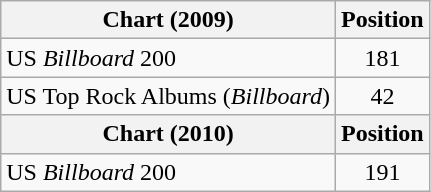<table class="wikitable">
<tr>
<th>Chart (2009)</th>
<th>Position</th>
</tr>
<tr>
<td>US <em>Billboard</em> 200</td>
<td style="text-align:center">181</td>
</tr>
<tr>
<td>US Top Rock Albums (<em>Billboard</em>)</td>
<td style="text-align:center">42</td>
</tr>
<tr>
<th>Chart (2010)</th>
<th>Position</th>
</tr>
<tr>
<td>US <em>Billboard</em> 200</td>
<td style="text-align:center">191</td>
</tr>
</table>
